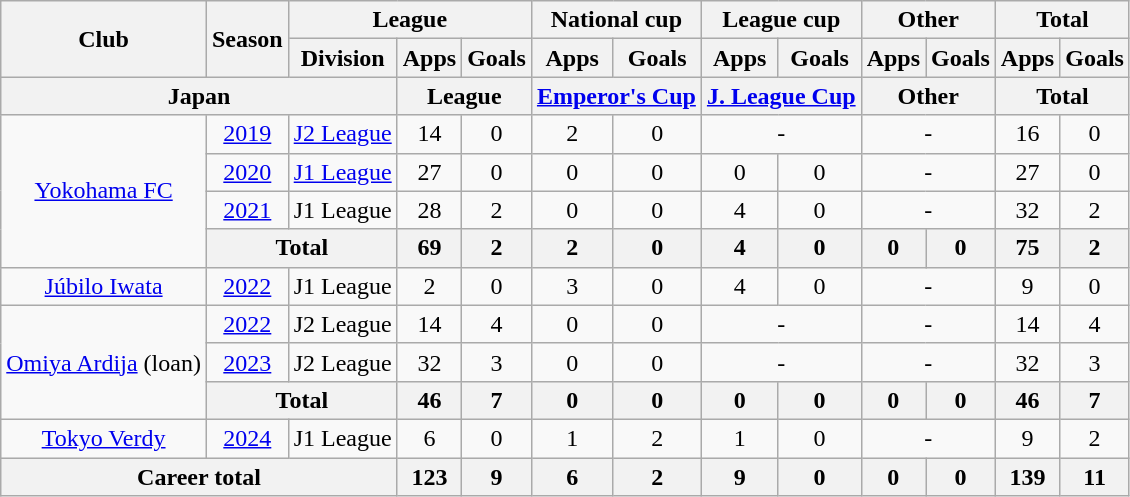<table class="wikitable" style="text-align:center;">
<tr>
<th rowspan=2>Club</th>
<th rowspan=2>Season</th>
<th colspan=3>League</th>
<th colspan=2>National cup</th>
<th colspan=2>League cup</th>
<th colspan=2>Other</th>
<th colspan=2>Total</th>
</tr>
<tr>
<th>Division</th>
<th>Apps</th>
<th>Goals</th>
<th>Apps</th>
<th>Goals</th>
<th>Apps</th>
<th>Goals</th>
<th>Apps</th>
<th>Goals</th>
<th>Apps</th>
<th>Goals</th>
</tr>
<tr>
<th colspan=3>Japan</th>
<th colspan=2>League</th>
<th colspan=2><a href='#'>Emperor's Cup</a></th>
<th colspan=2><a href='#'>J. League Cup</a></th>
<th colspan=2>Other</th>
<th colspan=2>Total</th>
</tr>
<tr>
<td rowspan="4"><a href='#'>Yokohama FC</a></td>
<td><a href='#'>2019</a></td>
<td><a href='#'>J2 League</a></td>
<td>14</td>
<td>0</td>
<td>2</td>
<td>0</td>
<td colspan="2">-</td>
<td colspan="2">-</td>
<td>16</td>
<td>0</td>
</tr>
<tr>
<td><a href='#'>2020</a></td>
<td><a href='#'>J1 League</a></td>
<td>27</td>
<td>0</td>
<td>0</td>
<td>0</td>
<td>0</td>
<td>0</td>
<td colspan="2">-</td>
<td>27</td>
<td>0</td>
</tr>
<tr>
<td><a href='#'>2021</a></td>
<td>J1 League</td>
<td>28</td>
<td>2</td>
<td>0</td>
<td>0</td>
<td>4</td>
<td>0</td>
<td colspan="2">-</td>
<td>32</td>
<td>2</td>
</tr>
<tr>
<th colspan="2">Total</th>
<th>69</th>
<th>2</th>
<th>2</th>
<th>0</th>
<th>4</th>
<th>0</th>
<th>0</th>
<th>0</th>
<th>75</th>
<th>2</th>
</tr>
<tr>
<td><a href='#'>Júbilo Iwata</a></td>
<td><a href='#'>2022</a></td>
<td>J1 League</td>
<td>2</td>
<td>0</td>
<td>3</td>
<td>0</td>
<td>4</td>
<td>0</td>
<td colspan="2">-</td>
<td>9</td>
<td>0</td>
</tr>
<tr>
<td rowspan="3"><a href='#'>Omiya Ardija</a> (loan)</td>
<td><a href='#'>2022</a></td>
<td>J2 League</td>
<td>14</td>
<td>4</td>
<td>0</td>
<td>0</td>
<td colspan="2">-</td>
<td colspan="2">-</td>
<td>14</td>
<td>4</td>
</tr>
<tr>
<td><a href='#'>2023</a></td>
<td>J2 League</td>
<td>32</td>
<td>3</td>
<td>0</td>
<td>0</td>
<td colspan="2">-</td>
<td colspan="2">-</td>
<td>32</td>
<td>3</td>
</tr>
<tr>
<th colspan="2">Total</th>
<th>46</th>
<th>7</th>
<th>0</th>
<th>0</th>
<th>0</th>
<th>0</th>
<th>0</th>
<th>0</th>
<th>46</th>
<th>7</th>
</tr>
<tr>
<td><a href='#'>Tokyo Verdy</a></td>
<td><a href='#'>2024</a></td>
<td>J1 League</td>
<td>6</td>
<td>0</td>
<td>1</td>
<td>2</td>
<td>1</td>
<td>0</td>
<td colspan="2">-</td>
<td>9</td>
<td>2</td>
</tr>
<tr>
<th colspan=3>Career total</th>
<th>123</th>
<th>9</th>
<th>6</th>
<th>2</th>
<th>9</th>
<th>0</th>
<th>0</th>
<th>0</th>
<th>139</th>
<th>11</th>
</tr>
</table>
